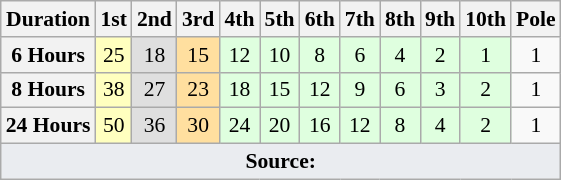<table class="wikitable" style="font-size:90%; text-align:center;">
<tr>
<th>Duration</th>
<th>1st</th>
<th>2nd</th>
<th>3rd</th>
<th>4th</th>
<th>5th</th>
<th>6th</th>
<th>7th</th>
<th>8th</th>
<th>9th</th>
<th>10th</th>
<th>Pole</th>
</tr>
<tr>
<th>6 Hours</th>
<td style="background:#ffffbf;">25</td>
<td style="background:#dfdfdf;">18</td>
<td style="background:#ffdf9f;">15</td>
<td style="background:#dfffdf;">12</td>
<td style="background:#dfffdf;">10</td>
<td style="background:#dfffdf;">8</td>
<td style="background:#dfffdf;">6</td>
<td style="background:#dfffdf;">4</td>
<td style="background:#dfffdf;">2</td>
<td style="background:#dfffdf;">1</td>
<td>1</td>
</tr>
<tr>
<th>8 Hours</th>
<td style="background:#ffffbf;">38</td>
<td style="background:#dfdfdf;">27</td>
<td style="background:#ffdf9f;">23</td>
<td style="background:#dfffdf;">18</td>
<td style="background:#dfffdf;">15</td>
<td style="background:#dfffdf;">12</td>
<td style="background:#dfffdf;">9</td>
<td style="background:#dfffdf;">6</td>
<td style="background:#dfffdf;">3</td>
<td style="background:#dfffdf;">2</td>
<td>1</td>
</tr>
<tr>
<th>24 Hours</th>
<td style="background:#ffffbf;">50</td>
<td style="background:#dfdfdf;">36</td>
<td style="background:#ffdf9f;">30</td>
<td style="background:#dfffdf;">24</td>
<td style="background:#dfffdf;">20</td>
<td style="background:#dfffdf;">16</td>
<td style="background:#dfffdf;">12</td>
<td style="background:#dfffdf;">8</td>
<td style="background:#dfffdf;">4</td>
<td style="background:#dfffdf;">2</td>
<td>1</td>
</tr>
<tr class="sortbottom">
<td colspan="12" style="background-color:#EAECF0;text-align:center"><strong>Source:</strong></td>
</tr>
</table>
